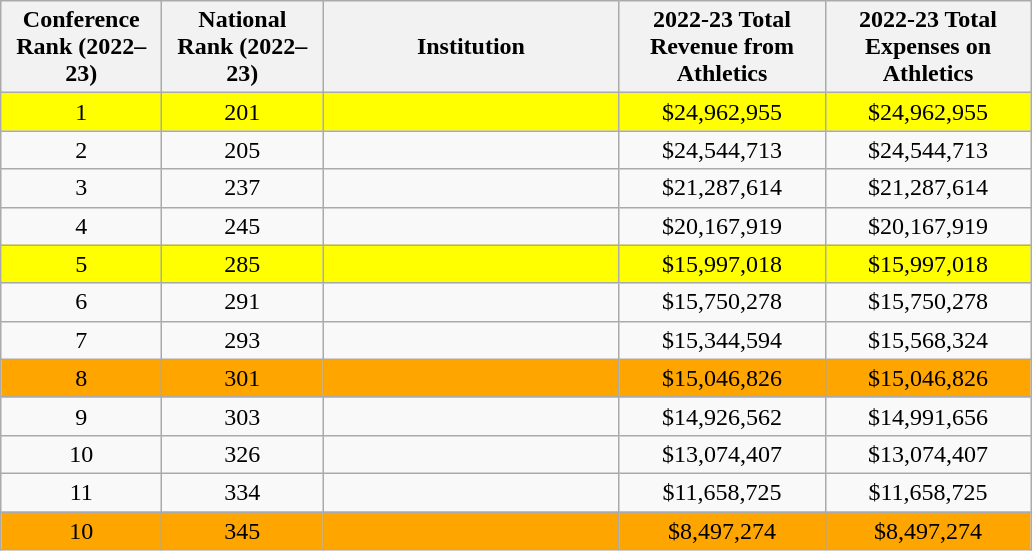<table class="wikitable sortable" style="text-align: center">
<tr>
<th style="width:100px;">Conference Rank (2022–23)</th>
<th style="width:100px;">National Rank (2022–23)</th>
<th style="width:190px;">Institution</th>
<th style="width:130px;">2022-23 Total Revenue from Athletics</th>
<th style="width:130px;">2022-23 Total Expenses on Athletics</th>
</tr>
<tr bgcolor=yellow>
<td>1</td>
<td>201</td>
<td></td>
<td>$24,962,955</td>
<td>$24,962,955</td>
</tr>
<tr>
<td>2</td>
<td>205</td>
<td></td>
<td>$24,544,713</td>
<td>$24,544,713</td>
</tr>
<tr>
<td>3</td>
<td>237</td>
<td></td>
<td>$21,287,614</td>
<td>$21,287,614</td>
</tr>
<tr>
<td>4</td>
<td>245</td>
<td></td>
<td>$20,167,919</td>
<td>$20,167,919</td>
</tr>
<tr bgcolor=yellow>
<td>5</td>
<td>285</td>
<td></td>
<td>$15,997,018</td>
<td>$15,997,018</td>
</tr>
<tr>
<td>6</td>
<td>291</td>
<td></td>
<td>$15,750,278</td>
<td>$15,750,278</td>
</tr>
<tr>
<td>7</td>
<td>293</td>
<td></td>
<td>$15,344,594</td>
<td>$15,568,324</td>
</tr>
<tr bgcolor=orange>
<td>8</td>
<td>301</td>
<td></td>
<td>$15,046,826</td>
<td>$15,046,826</td>
</tr>
<tr>
<td>9</td>
<td>303</td>
<td></td>
<td>$14,926,562</td>
<td>$14,991,656</td>
</tr>
<tr>
<td>10</td>
<td>326</td>
<td></td>
<td>$13,074,407</td>
<td>$13,074,407</td>
</tr>
<tr>
<td>11</td>
<td>334</td>
<td></td>
<td>$11,658,725</td>
<td>$11,658,725</td>
</tr>
<tr bgcolor=orange>
<td>10</td>
<td>345</td>
<td></td>
<td>$8,497,274</td>
<td>$8,497,274</td>
</tr>
</table>
